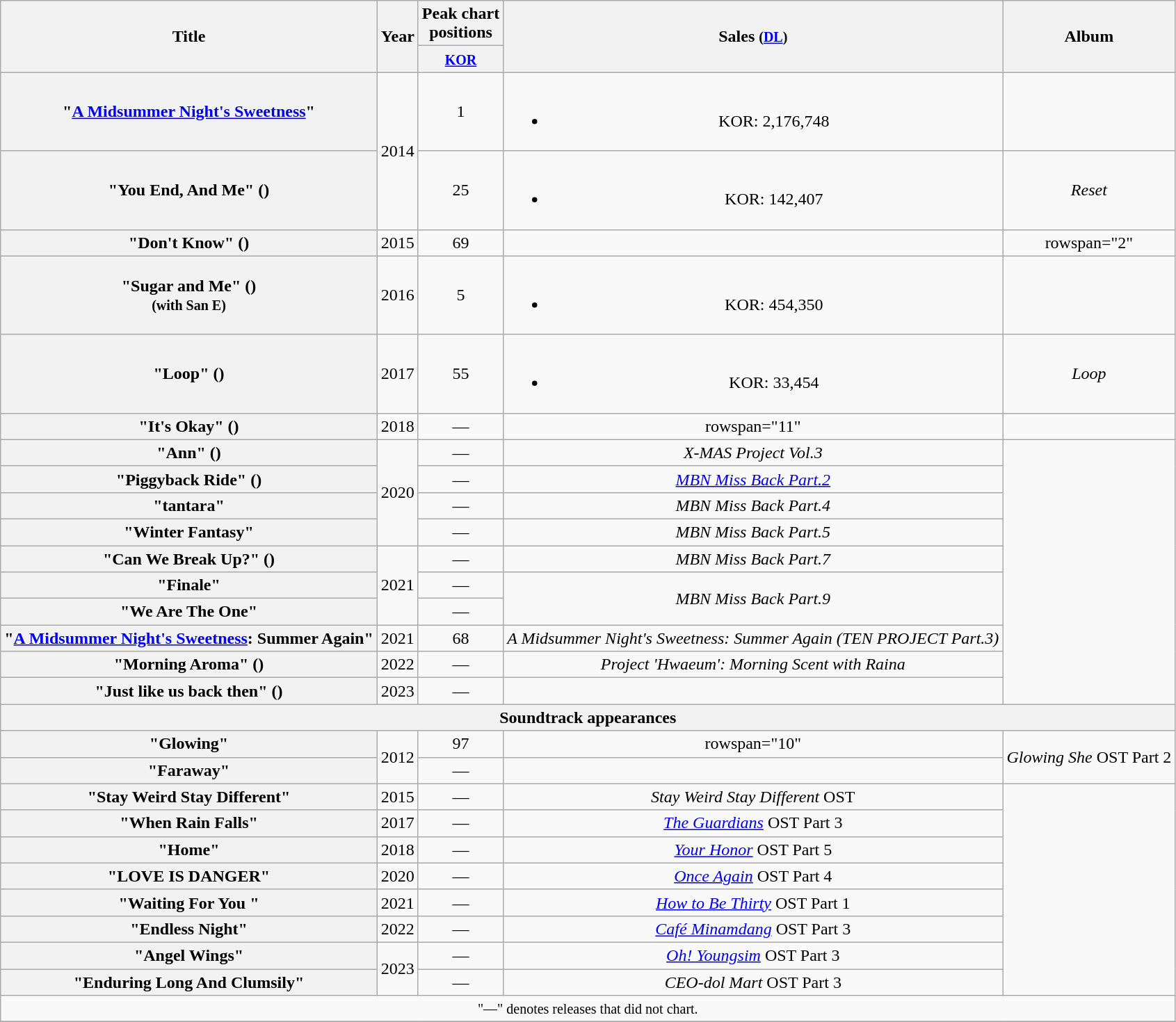<table class="wikitable plainrowheaders" style="text-align:center;">
<tr>
<th scope="col" rowspan="2">Title</th>
<th scope="col" rowspan="2">Year</th>
<th scope="col" colspan="1">Peak chart <br> positions</th>
<th scope="col" rowspan="2">Sales <small>(<a href='#'>DL</a>)</small></th>
<th scope="col" rowspan="2">Album</th>
</tr>
<tr>
<th><small><a href='#'>KOR</a></small><br></th>
</tr>
<tr>
<th scope="row">"<a href='#'>A Midsummer Night's Sweetness</a>"<br></th>
<td rowspan="2">2014</td>
<td>1</td>
<td><br><ul><li>KOR: 2,176,748</li></ul></td>
<td></td>
</tr>
<tr>
<th scope="row">"You End, And Me" ()<br></th>
<td>25</td>
<td><br><ul><li>KOR: 142,407</li></ul></td>
<td><em>Reset</em></td>
</tr>
<tr>
<th scope="row">"Don't Know" ()</th>
<td>2015</td>
<td>69</td>
<td></td>
<td>rowspan="2" </td>
</tr>
<tr>
<th scope="row">"Sugar and Me" ()<br><small>(with San E)</small></th>
<td>2016</td>
<td>5</td>
<td><br><ul><li>KOR: 454,350</li></ul></td>
</tr>
<tr>
<th scope="row">"Loop" ()<br></th>
<td>2017</td>
<td>55</td>
<td><br><ul><li>KOR: 33,454</li></ul></td>
<td><em>Loop</em></td>
</tr>
<tr>
<th scope="row">"It's Okay" ()</th>
<td>2018</td>
<td>—</td>
<td>rowspan="11"  </td>
<td></td>
</tr>
<tr>
<th scope="row">"Ann" ()</th>
<td rowspan="4">2020</td>
<td>—</td>
<td><em>X-MAS Project Vol.3</em></td>
</tr>
<tr>
<th scope="row">"Piggyback Ride" () <br></th>
<td>—</td>
<td><em><a href='#'>MBN Miss Back Part.2</a></em></td>
</tr>
<tr>
<th scope="row">"tantara"  <br></th>
<td>—</td>
<td><em>MBN Miss Back Part.4</em></td>
</tr>
<tr>
<th scope="row">"Winter Fantasy" <br></th>
<td>—</td>
<td><em>MBN Miss Back Part.5</em></td>
</tr>
<tr>
<th scope="row">"Can We Break Up?" () <br></th>
<td rowspan="3">2021</td>
<td>—</td>
<td><em>MBN Miss Back Part.7</em></td>
</tr>
<tr>
<th scope="row">"Finale" <br></th>
<td>—</td>
<td rowspan="2"><em>MBN Miss Back Part.9</em></td>
</tr>
<tr>
<th scope="row">"We Are The One" <br></th>
<td>—</td>
</tr>
<tr>
<th scope="row">"<a href='#'>A Midsummer Night's Sweetness</a>: Summer Again"<br></th>
<td>2021</td>
<td>68</td>
<td><em>A Midsummer Night's Sweetness: Summer Again (TEN PROJECT Part.3)</em></td>
</tr>
<tr>
<th scope="row">"Morning Aroma" ()</th>
<td>2022</td>
<td>—</td>
<td><em>Project 'Hwaeum': Morning Scent with Raina</em></td>
</tr>
<tr>
<th scope="row">"Just like us back then" ()</th>
<td>2023</td>
<td>—</td>
<td></td>
</tr>
<tr>
<th scope="col" colspan="6">Soundtrack appearances</th>
</tr>
<tr>
<th scope="row">"Glowing" <br></th>
<td rowspan="2">2012</td>
<td>97</td>
<td>rowspan="10" </td>
<td rowspan="2"><em>Glowing She</em> OST Part 2</td>
</tr>
<tr>
<th scope="row">"Faraway"</th>
<td>—</td>
</tr>
<tr>
<th scope="row">"Stay Weird Stay Different" <br></th>
<td>2015</td>
<td>—</td>
<td><em>Stay Weird Stay Different</em> OST</td>
</tr>
<tr>
<th scope="row">"When Rain Falls" </th>
<td>2017</td>
<td>—</td>
<td><em><a href='#'>The Guardians</a></em> OST Part 3</td>
</tr>
<tr>
<th scope="row">"Home"</th>
<td>2018</td>
<td>—</td>
<td><em><a href='#'>Your Honor</a></em> OST Part 5</td>
</tr>
<tr>
<th scope="row">"LOVE IS DANGER" <br></th>
<td>2020</td>
<td>—</td>
<td><em><a href='#'>Once Again</a></em> OST Part 4</td>
</tr>
<tr>
<th scope="row">"Waiting For You " </th>
<td>2021</td>
<td>—</td>
<td><em><a href='#'>How to Be Thirty</a></em> OST Part 1</td>
</tr>
<tr>
<th scope="row">"Endless Night" </th>
<td>2022</td>
<td>—</td>
<td><em><a href='#'>Café Minamdang</a></em> OST Part 3</td>
</tr>
<tr>
<th scope="row">"Angel Wings" </th>
<td rowspan="2">2023</td>
<td>—</td>
<td><em><a href='#'>Oh! Youngsim</a></em> OST Part 3</td>
</tr>
<tr>
<th scope="row">"Enduring Long And Clumsily" </th>
<td>—</td>
<td><em>CEO-dol Mart</em> OST Part 3</td>
</tr>
<tr>
<td colspan="6" align="center"><small>"—" denotes releases that did not chart.</small></td>
</tr>
<tr>
</tr>
</table>
